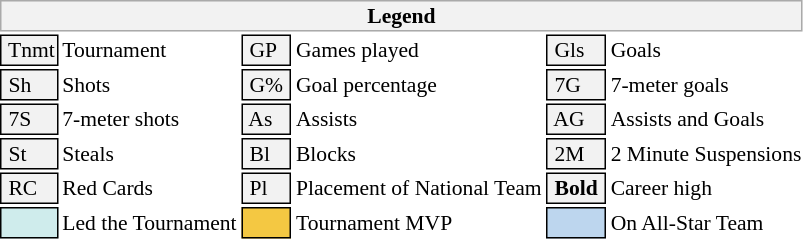<table class="toccolours" style="font-size: 90%; white-space: nowrap;">
<tr>
<th colspan="8" style="background-color: #F2F2F2; border: 1px solid #AAAAAA;">Legend</th>
</tr>
<tr>
<td style="background-color: #F2F2F2; border: 1px solid black;"> Tnmt</td>
<td>Tournament</td>
<td style="background-color: #F2F2F2; border: 1px solid black;"> GP</td>
<td>Games played</td>
<td style="background-color: #F2F2F2; border: 1px solid black"> Gls </td>
<td>Goals</td>
</tr>
<tr>
<td style="background-color: #F2F2F2; border: 1px solid black"> Sh </td>
<td>Shots</td>
<td style="background-color: #F2F2F2; border: 1px solid black;"> G% </td>
<td style="padding-right: 8px">Goal percentage</td>
<td style="background-color: #F2F2F2; border: 1px solid black"> 7G </td>
<td style="padding-right: 8px">7-meter goals</td>
</tr>
<tr>
<td style="background-color: #F2F2F2; border: 1px solid black"> 7S </td>
<td>7-meter shots</td>
<td style="background-color: #F2F2F2; border: 1px solid black;"> As </td>
<td>Assists</td>
<td style="background-color: #F2F2F2; border: 1px solid black"> AG </td>
<td>Assists and Goals</td>
</tr>
<tr>
<td style="background-color: #F2F2F2; border: 1px solid black"> St </td>
<td>Steals</td>
<td style="background-color: #F2F2F2; border: 1px solid black;"> Bl </td>
<td>Blocks</td>
<td style="background-color: #F2F2F2; border: 1px solid black"> 2M </td>
<td>2 Minute Suspensions</td>
</tr>
<tr>
<td style="background-color: #F2F2F2; border: 1px solid black"> RC </td>
<td>Red Cards</td>
<td style="background-color: #F2F2F2; border: 1px solid black;"> Pl </td>
<td>Placement of National Team</td>
<td style="background-color: #F2F2F2; border: 1px solid black"> <strong>Bold</strong> </td>
<td>Career high</td>
</tr>
<tr>
<td style="background-color: #CFECEC; border: 1px solid black"> <strong> </strong> </td>
<td>Led the Tournament</td>
<td style="background-color: #F4C842; border: 1px solid black"> <strong> </strong> </td>
<td>Tournament MVP</td>
<td style="background-color: #BDD6EE; border: 1px solid black"> <strong> </strong> </td>
<td>On All-Star Team</td>
</tr>
</table>
